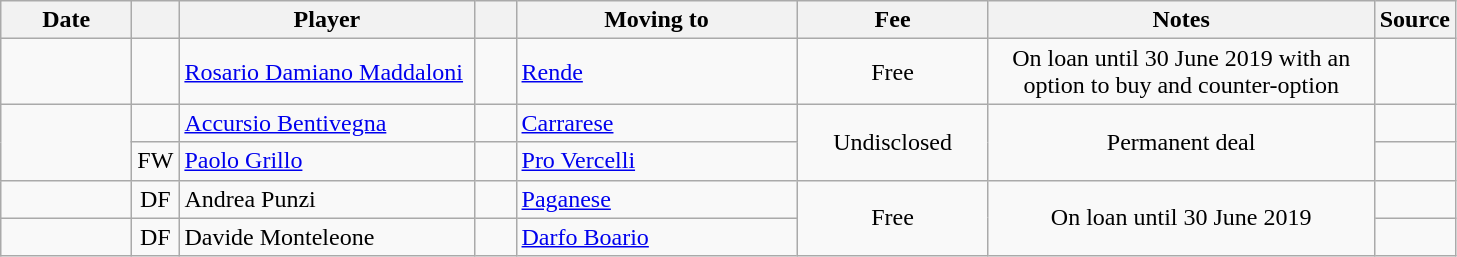<table class="wikitable collapsible collapsed sortable">
<tr>
<th style="width:80px;">Date</th>
<th style="width:20px;"></th>
<th style="width:190px;">Player</th>
<th style="width:20px;"></th>
<th style="width:180px;">Moving to</th>
<th style="width:120px;" class="unsortable">Fee</th>
<th style="width:250px;" class="unsortable">Notes</th>
<th style="width:20px;">Source</th>
</tr>
<tr>
<td></td>
<td align="center"></td>
<td> <a href='#'>Rosario Damiano Maddaloni</a></td>
<td align="center"></td>
<td> <a href='#'>Rende</a></td>
<td align="center">Free</td>
<td align="center">On loan until 30 June 2019 with an option to buy and counter-option</td>
<td><small></small></td>
</tr>
<tr>
<td rowspan="2"></td>
<td align="center"></td>
<td> <a href='#'>Accursio Bentivegna</a></td>
<td align="center"></td>
<td> <a href='#'>Carrarese</a></td>
<td rowspan="2" align="center">Undisclosed</td>
<td rowspan="2" align="center">Permanent deal</td>
<td><small></small></td>
</tr>
<tr>
<td align="center">FW</td>
<td> <a href='#'>Paolo Grillo</a></td>
<td align="center"></td>
<td> <a href='#'>Pro Vercelli</a></td>
<td><small></small></td>
</tr>
<tr>
<td></td>
<td align="center">DF</td>
<td> Andrea Punzi</td>
<td align="center"></td>
<td> <a href='#'>Paganese</a></td>
<td rowspan="2" align="center">Free</td>
<td rowspan="2" align="center">On loan until 30 June 2019</td>
<td><small></small></td>
</tr>
<tr>
<td></td>
<td align="center">DF</td>
<td> Davide Monteleone</td>
<td align="center"></td>
<td> <a href='#'>Darfo Boario</a></td>
<td><small></small></td>
</tr>
</table>
